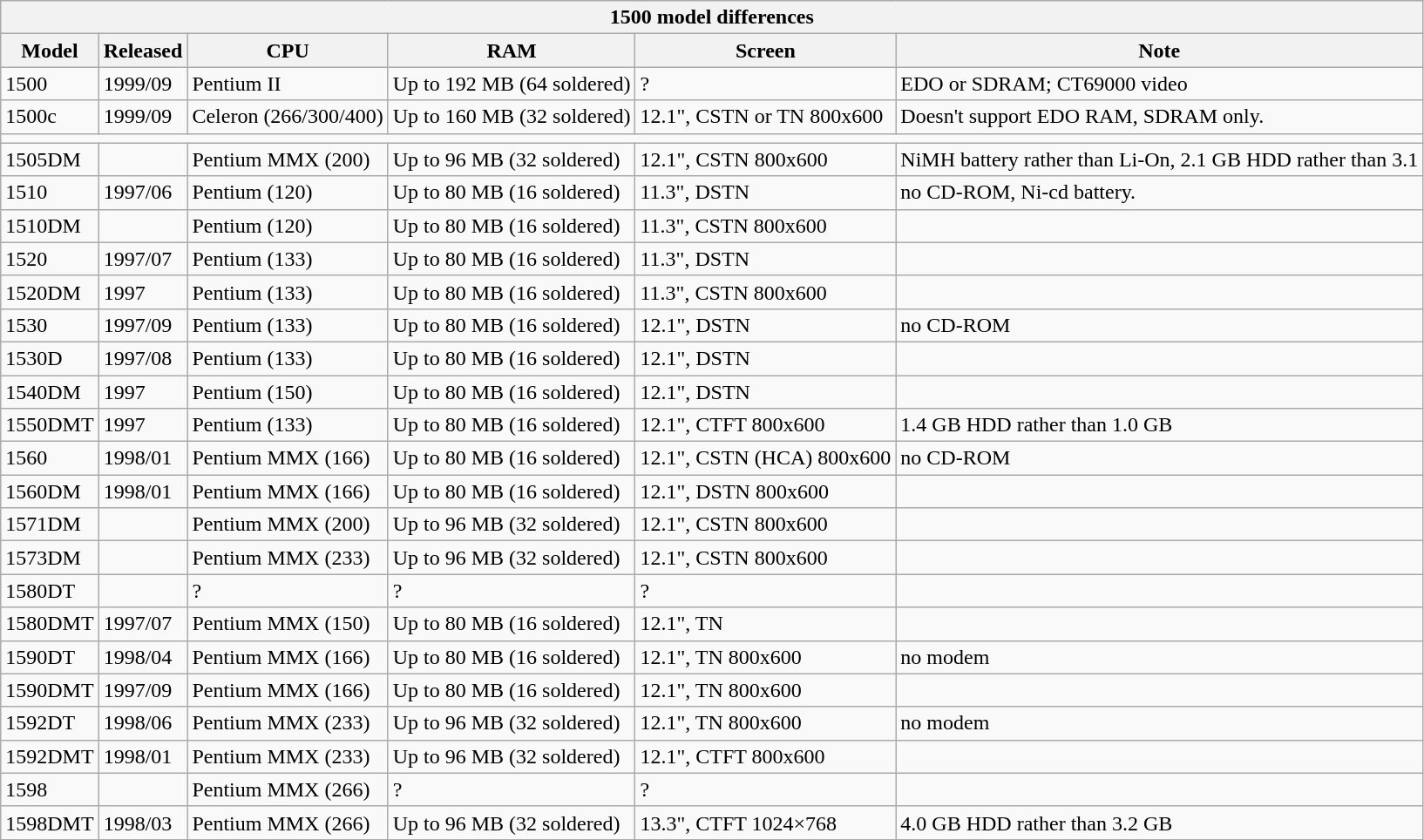<table class="wikitable collapsible collapsed" style="min-width: 60%;">
<tr>
<th colspan="10">1500 model differences</th>
</tr>
<tr>
<th>Model</th>
<th>Released</th>
<th>CPU</th>
<th>RAM</th>
<th>Screen</th>
<th>Note</th>
</tr>
<tr>
<td>1500</td>
<td>1999/09</td>
<td>Pentium II</td>
<td>Up to 192 MB (64 soldered)</td>
<td>?</td>
<td>EDO or SDRAM; CT69000 video</td>
</tr>
<tr>
<td>1500c</td>
<td>1999/09</td>
<td>Celeron (266/300/400)</td>
<td>Up to 160 MB (32 soldered)</td>
<td>12.1", CSTN or TN 800x600</td>
<td>Doesn't support EDO RAM, SDRAM only.</td>
</tr>
<tr>
<td colspan = "6"></td>
</tr>
<tr>
<td>1505DM</td>
<td></td>
<td>Pentium MMX (200)</td>
<td>Up to 96 MB (32 soldered)</td>
<td>12.1", CSTN 800x600</td>
<td>NiMH battery rather than Li-On, 2.1 GB HDD rather than 3.1</td>
</tr>
<tr>
<td>1510</td>
<td>1997/06</td>
<td>Pentium (120)</td>
<td>Up to 80 MB (16 soldered)</td>
<td>11.3", DSTN</td>
<td>no CD-ROM, Ni-cd battery.</td>
</tr>
<tr>
<td>1510DM</td>
<td></td>
<td>Pentium (120)</td>
<td>Up to 80 MB (16 soldered)</td>
<td>11.3", CSTN 800x600</td>
<td></td>
</tr>
<tr>
<td>1520</td>
<td>1997/07</td>
<td>Pentium (133)</td>
<td>Up to 80 MB (16 soldered)</td>
<td>11.3", DSTN</td>
<td></td>
</tr>
<tr>
<td>1520DM </td>
<td>1997</td>
<td>Pentium (133)</td>
<td>Up to 80 MB (16 soldered)</td>
<td>11.3", CSTN 800x600</td>
<td></td>
</tr>
<tr>
<td>1530</td>
<td>1997/09</td>
<td>Pentium (133)</td>
<td>Up to 80 MB (16 soldered)</td>
<td>12.1", DSTN</td>
<td>no CD-ROM</td>
</tr>
<tr>
<td>1530D</td>
<td>1997/08</td>
<td>Pentium (133)</td>
<td>Up to 80 MB (16 soldered)</td>
<td>12.1", DSTN</td>
<td></td>
</tr>
<tr>
<td>1540DM</td>
<td>1997</td>
<td>Pentium (150)</td>
<td>Up to 80 MB (16 soldered)</td>
<td>12.1", DSTN</td>
<td></td>
</tr>
<tr>
<td>1550DMT</td>
<td>1997</td>
<td>Pentium (133)</td>
<td>Up to 80 MB (16 soldered)</td>
<td>12.1", CTFT 800x600</td>
<td>1.4 GB HDD rather than 1.0 GB</td>
</tr>
<tr>
<td>1560</td>
<td>1998/01</td>
<td>Pentium MMX (166)</td>
<td>Up to 80 MB (16 soldered)</td>
<td>12.1", CSTN (HCA) 800x600</td>
<td>no CD-ROM</td>
</tr>
<tr>
<td>1560DM</td>
<td>1998/01</td>
<td>Pentium MMX (166)</td>
<td>Up to 80 MB (16 soldered)</td>
<td>12.1", DSTN 800x600</td>
<td></td>
</tr>
<tr>
<td>1571DM</td>
<td></td>
<td>Pentium MMX (200)</td>
<td>Up to 96 MB (32 soldered)</td>
<td>12.1", CSTN 800x600</td>
<td></td>
</tr>
<tr>
<td>1573DM</td>
<td></td>
<td>Pentium MMX (233)</td>
<td>Up to 96 MB (32 soldered)</td>
<td>12.1", CSTN 800x600</td>
<td></td>
</tr>
<tr>
<td>1580DT</td>
<td></td>
<td>?</td>
<td>?</td>
<td>?</td>
<td></td>
</tr>
<tr>
<td>1580DMT</td>
<td>1997/07</td>
<td>Pentium MMX (150)</td>
<td>Up to 80 MB (16 soldered)</td>
<td>12.1", TN</td>
<td></td>
</tr>
<tr>
<td>1590DT</td>
<td>1998/04</td>
<td>Pentium MMX (166)</td>
<td>Up to 80 MB (16 soldered)</td>
<td>12.1", TN 800x600</td>
<td>no modem</td>
</tr>
<tr>
<td>1590DMT</td>
<td>1997/09</td>
<td>Pentium MMX (166)</td>
<td>Up to 80 MB (16 soldered)</td>
<td>12.1", TN 800x600</td>
<td></td>
</tr>
<tr>
<td>1592DT</td>
<td>1998/06</td>
<td>Pentium MMX (233)</td>
<td>Up to 96 MB (32 soldered)</td>
<td>12.1", TN 800x600</td>
<td>no modem</td>
</tr>
<tr>
<td>1592DMT</td>
<td>1998/01</td>
<td>Pentium MMX (233)</td>
<td>Up to 96 MB (32 soldered)</td>
<td>12.1", CTFT 800x600</td>
<td></td>
</tr>
<tr>
<td>1598</td>
<td></td>
<td>Pentium MMX (266)</td>
<td>?</td>
<td>?</td>
<td></td>
</tr>
<tr>
<td>1598DMT</td>
<td>1998/03</td>
<td>Pentium MMX (266)</td>
<td>Up to 96 MB (32 soldered)</td>
<td>13.3", CTFT 1024×768</td>
<td>4.0 GB HDD rather than 3.2 GB</td>
</tr>
</table>
